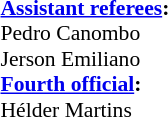<table width=50% style="font-size: 90%">
<tr>
<td><br><strong><a href='#'>Assistant referees</a>:</strong>
<br>Pedro Canombo
<br>Jerson Emiliano
<br><strong><a href='#'>Fourth official</a>:</strong>
<br>Hélder Martins</td>
</tr>
</table>
